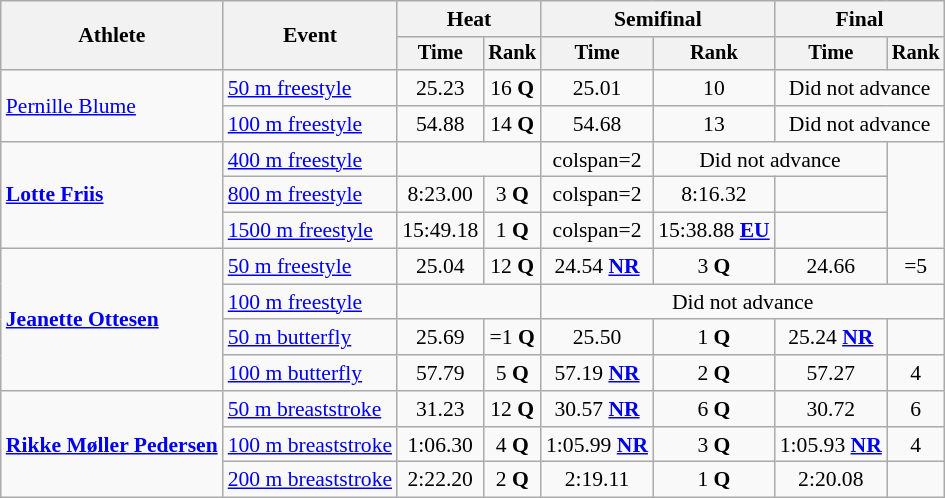<table class=wikitable style="font-size:90%">
<tr>
<th rowspan=2>Athlete</th>
<th rowspan=2>Event</th>
<th colspan="2">Heat</th>
<th colspan="2">Semifinal</th>
<th colspan="2">Final</th>
</tr>
<tr style="font-size:95%">
<th>Time</th>
<th>Rank</th>
<th>Time</th>
<th>Rank</th>
<th>Time</th>
<th>Rank</th>
</tr>
<tr align=center>
<td align=left rowspan=2><a href='#'>Pernille Blume</a></td>
<td align=left><a href='#'>50 m freestyle</a></td>
<td>25.23</td>
<td>16 <strong>Q</strong></td>
<td>25.01</td>
<td>10</td>
<td colspan="2">Did not advance</td>
</tr>
<tr align=center>
<td align=left><a href='#'>100 m freestyle</a></td>
<td>54.88</td>
<td>14 <strong>Q</strong></td>
<td>54.68</td>
<td>13</td>
<td colspan=2>Did not advance</td>
</tr>
<tr align=center>
<td align=left rowspan=3><strong><a href='#'>Lotte Friis</a></strong></td>
<td align=left><a href='#'>400 m freestyle</a></td>
<td colspan=2></td>
<td>colspan=2 </td>
<td colspan=2>Did not advance</td>
</tr>
<tr align=center>
<td align=left><a href='#'>800 m freestyle</a></td>
<td>8:23.00</td>
<td>3 <strong>Q</strong></td>
<td>colspan=2 </td>
<td>8:16.32</td>
<td></td>
</tr>
<tr align=center>
<td align=left><a href='#'>1500 m freestyle</a></td>
<td>15:49.18</td>
<td>1 <strong>Q</strong></td>
<td>colspan=2 </td>
<td>15:38.88 <strong><a href='#'>EU</a></strong></td>
<td></td>
</tr>
<tr align=center>
<td align=left rowspan=4><strong><a href='#'>Jeanette Ottesen</a></strong></td>
<td align=left><a href='#'>50 m freestyle</a></td>
<td>25.04</td>
<td>12 <strong>Q</strong></td>
<td>24.54 <strong><a href='#'>NR</a></strong></td>
<td>3 <strong>Q</strong></td>
<td>24.66</td>
<td>=5</td>
</tr>
<tr align=center>
<td align=left><a href='#'>100 m freestyle</a></td>
<td colspan=2></td>
<td colspan=4>Did not advance</td>
</tr>
<tr align=center>
<td align=left><a href='#'>50 m butterfly</a></td>
<td>25.69</td>
<td>=1 <strong>Q</strong></td>
<td>25.50</td>
<td>1 <strong>Q</strong></td>
<td>25.24 <strong><a href='#'>NR</a></strong></td>
<td></td>
</tr>
<tr align=center>
<td align=left><a href='#'>100 m butterfly</a></td>
<td>57.79</td>
<td>5 <strong>Q</strong></td>
<td>57.19 <strong><a href='#'>NR</a></strong></td>
<td>2 <strong>Q</strong></td>
<td>57.27</td>
<td>4</td>
</tr>
<tr align=center>
<td align=left rowspan=3><strong><a href='#'>Rikke Møller Pedersen</a></strong></td>
<td align=left><a href='#'>50 m breaststroke</a></td>
<td>31.23</td>
<td>12 <strong>Q</strong></td>
<td>30.57 <strong><a href='#'>NR</a></strong></td>
<td>6 <strong>Q</strong></td>
<td>30.72</td>
<td>6</td>
</tr>
<tr align=center>
<td align=left><a href='#'>100 m breaststroke</a></td>
<td>1:06.30</td>
<td>4 <strong>Q</strong></td>
<td>1:05.99 <strong><a href='#'>NR</a></strong></td>
<td>3 <strong>Q</strong></td>
<td>1:05.93 <strong><a href='#'>NR</a></strong></td>
<td>4</td>
</tr>
<tr align=center>
<td align=left><a href='#'>200 m breaststroke</a></td>
<td>2:22.20</td>
<td>2 <strong>Q</strong></td>
<td>2:19.11 </td>
<td>1 <strong>Q</strong></td>
<td>2:20.08</td>
<td></td>
</tr>
</table>
